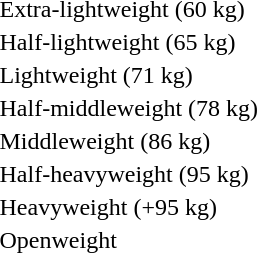<table>
<tr>
<td rowspan=2>Extra-lightweight (60 kg)<br></td>
<td rowspan=2></td>
<td rowspan=2></td>
<td></td>
</tr>
<tr>
<td></td>
</tr>
<tr>
<td rowspan=2>Half-lightweight (65 kg)<br></td>
<td rowspan=2></td>
<td rowspan=2></td>
<td></td>
</tr>
<tr>
<td></td>
</tr>
<tr>
<td rowspan=2>Lightweight (71 kg)<br></td>
<td rowspan=2></td>
<td rowspan=2></td>
<td></td>
</tr>
<tr>
<td></td>
</tr>
<tr>
<td rowspan=2>Half-middleweight (78 kg)<br></td>
<td rowspan=2></td>
<td rowspan=2></td>
<td></td>
</tr>
<tr>
<td></td>
</tr>
<tr>
<td rowspan=2>Middleweight (86 kg)<br></td>
<td rowspan=2></td>
<td rowspan=2></td>
<td></td>
</tr>
<tr>
<td></td>
</tr>
<tr>
<td rowspan=2>Half-heavyweight (95 kg)<br></td>
<td rowspan=2></td>
<td rowspan=2></td>
<td></td>
</tr>
<tr>
<td></td>
</tr>
<tr>
<td rowspan=2>Heavyweight (+95 kg)<br></td>
<td rowspan=2></td>
<td rowspan=2></td>
<td></td>
</tr>
<tr>
<td></td>
</tr>
<tr>
<td rowspan=2>Openweight<br></td>
<td rowspan=2></td>
<td rowspan=2></td>
<td></td>
</tr>
<tr>
<td></td>
</tr>
</table>
